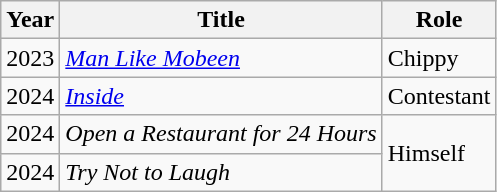<table class="wikitable">
<tr>
<th>Year</th>
<th>Title</th>
<th>Role</th>
</tr>
<tr>
<td>2023</td>
<td><em><a href='#'>Man Like Mobeen</a></em></td>
<td>Chippy</td>
</tr>
<tr>
<td>2024</td>
<td><em><a href='#'>Inside</a></em></td>
<td>Contestant</td>
</tr>
<tr>
<td>2024</td>
<td><em>Open a Restaurant for 24 Hours</em></td>
<td rowspan="2">Himself</td>
</tr>
<tr>
<td>2024</td>
<td><em>Try Not to Laugh</em></td>
</tr>
</table>
